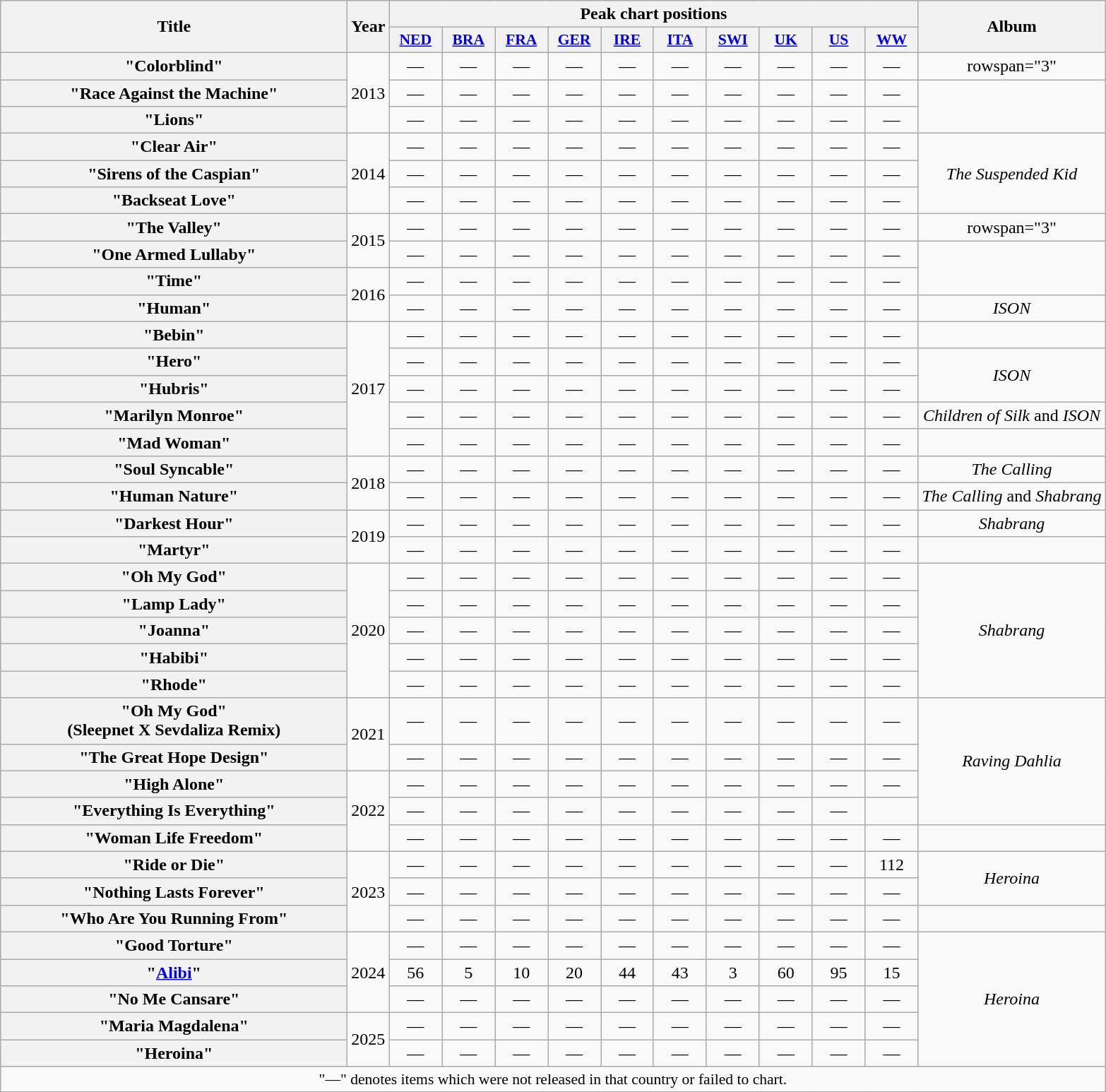<table class="wikitable plainrowheaders" style="text-align:center;">
<tr>
<th scope="col" rowspan="2" style="width:20em;">Title</th>
<th scope="col" rowspan="2" style="width:1em;">Year</th>
<th scope="col" colspan="10">Peak chart positions</th>
<th scope="col" rowspan="2">Album</th>
</tr>
<tr>
<th scope="col" style="width:3em;font-size:90%;"><a href='#'>NED</a><br></th>
<th scope="col" style="width:3em;font-size:90%;"><a href='#'>BRA</a><br></th>
<th scope="col" style="width:3em;font-size:90%;"><a href='#'>FRA</a><br></th>
<th scope="col" style="width:3em;font-size:90%;"><a href='#'>GER</a><br></th>
<th scope="col" style="width:3em;font-size:90%;"><a href='#'>IRE</a><br></th>
<th scope="col" style="width:3em;font-size:90%;"><a href='#'>ITA</a><br></th>
<th scope="col" style="width:3em;font-size:90%;"><a href='#'>SWI</a><br></th>
<th scope="col" style="width:3em;font-size:90%;"><a href='#'>UK</a><br></th>
<th scope="col" style="width:3em;font-size:90%;"><a href='#'>US</a><br></th>
<th scope="col" style="width:3em;font-size:90%;"><a href='#'>WW</a><br></th>
</tr>
<tr>
<th scope="row">"Colorblind"</th>
<td rowspan="3">2013</td>
<td>—</td>
<td>—</td>
<td>—</td>
<td>—</td>
<td>—</td>
<td>—</td>
<td>—</td>
<td>—</td>
<td>—</td>
<td>—</td>
<td>rowspan="3" </td>
</tr>
<tr>
<th scope="row">"Race Against the Machine"</th>
<td>—</td>
<td>—</td>
<td>—</td>
<td>—</td>
<td>—</td>
<td>—</td>
<td>—</td>
<td>—</td>
<td>—</td>
<td>—</td>
</tr>
<tr>
<th scope="row">"Lions"</th>
<td>—</td>
<td>—</td>
<td>—</td>
<td>—</td>
<td>—</td>
<td>—</td>
<td>—</td>
<td>—</td>
<td>—</td>
<td>—</td>
</tr>
<tr>
<th scope="row">"Clear Air"</th>
<td rowspan="3">2014</td>
<td>—</td>
<td>—</td>
<td>—</td>
<td>—</td>
<td>—</td>
<td>—</td>
<td>—</td>
<td>—</td>
<td>—</td>
<td>—</td>
<td rowspan="3"><em>The Suspended Kid</em></td>
</tr>
<tr>
<th scope="row">"Sirens of the Caspian"</th>
<td>—</td>
<td>—</td>
<td>—</td>
<td>—</td>
<td>—</td>
<td>—</td>
<td>—</td>
<td>—</td>
<td>—</td>
<td>—</td>
</tr>
<tr>
<th scope="row">"Backseat Love"</th>
<td>—</td>
<td>—</td>
<td>—</td>
<td>—</td>
<td>—</td>
<td>—</td>
<td>—</td>
<td>—</td>
<td>—</td>
<td>—</td>
</tr>
<tr>
<th scope="row">"The Valley"</th>
<td rowspan="2">2015</td>
<td>—</td>
<td>—</td>
<td>—</td>
<td>—</td>
<td>—</td>
<td>—</td>
<td>—</td>
<td>—</td>
<td>—</td>
<td>—</td>
<td>rowspan="3" </td>
</tr>
<tr>
<th scope="row">"One Armed Lullaby"</th>
<td>—</td>
<td>—</td>
<td>—</td>
<td>—</td>
<td>—</td>
<td>—</td>
<td>—</td>
<td>—</td>
<td>—</td>
<td>—</td>
</tr>
<tr>
<th scope="row">"Time"</th>
<td rowspan="2">2016</td>
<td>—</td>
<td>—</td>
<td>—</td>
<td>—</td>
<td>—</td>
<td>—</td>
<td>—</td>
<td>—</td>
<td>—</td>
<td>—</td>
</tr>
<tr>
<th scope="row">"Human"</th>
<td>—</td>
<td>—</td>
<td>—</td>
<td>—</td>
<td>—</td>
<td>—</td>
<td>—</td>
<td>—</td>
<td>—</td>
<td>—</td>
<td><em>ISON</em></td>
</tr>
<tr>
<th scope="row">"Bebin"</th>
<td rowspan="5">2017</td>
<td>—</td>
<td>—</td>
<td>—</td>
<td>—</td>
<td>—</td>
<td>—</td>
<td>—</td>
<td>—</td>
<td>—</td>
<td>—</td>
<td></td>
</tr>
<tr>
<th scope="row">"Hero"</th>
<td>—</td>
<td>—</td>
<td>—</td>
<td>—</td>
<td>—</td>
<td>—</td>
<td>—</td>
<td>—</td>
<td>—</td>
<td>—</td>
<td rowspan="2"><em>ISON</em></td>
</tr>
<tr>
<th scope="row">"Hubris"</th>
<td>—</td>
<td>—</td>
<td>—</td>
<td>—</td>
<td>—</td>
<td>—</td>
<td>—</td>
<td>—</td>
<td>—</td>
<td>—</td>
</tr>
<tr>
<th scope="row">"Marilyn Monroe"</th>
<td>—</td>
<td>—</td>
<td>—</td>
<td>—</td>
<td>—</td>
<td>—</td>
<td>—</td>
<td>—</td>
<td>—</td>
<td>—</td>
<td><em>Children of Silk</em> and <em>ISON</em></td>
</tr>
<tr>
<th scope="row">"Mad Woman"</th>
<td>—</td>
<td>—</td>
<td>—</td>
<td>—</td>
<td>—</td>
<td>—</td>
<td>—</td>
<td>—</td>
<td>—</td>
<td>—</td>
<td></td>
</tr>
<tr>
<th scope="row">"Soul Syncable"</th>
<td rowspan="2">2018</td>
<td>—</td>
<td>—</td>
<td>—</td>
<td>—</td>
<td>—</td>
<td>—</td>
<td>—</td>
<td>—</td>
<td>—</td>
<td>—</td>
<td><em>The Calling</em></td>
</tr>
<tr>
<th scope="row">"Human Nature"</th>
<td>—</td>
<td>—</td>
<td>—</td>
<td>—</td>
<td>—</td>
<td>—</td>
<td>—</td>
<td>—</td>
<td>—</td>
<td>—</td>
<td><em>The Calling</em> and <em>Shabrang</em></td>
</tr>
<tr>
<th scope="row">"Darkest Hour"</th>
<td rowspan="2">2019</td>
<td>—</td>
<td>—</td>
<td>—</td>
<td>—</td>
<td>—</td>
<td>—</td>
<td>—</td>
<td>—</td>
<td>—</td>
<td>—</td>
<td><em>Shabrang</em></td>
</tr>
<tr>
<th scope="row">"Martyr"</th>
<td>—</td>
<td>—</td>
<td>—</td>
<td>—</td>
<td>—</td>
<td>—</td>
<td>—</td>
<td>—</td>
<td>—</td>
<td>—</td>
<td></td>
</tr>
<tr>
<th scope="row">"Oh My God"</th>
<td rowspan="5">2020</td>
<td>—</td>
<td>—</td>
<td>—</td>
<td>—</td>
<td>—</td>
<td>—</td>
<td>—</td>
<td>—</td>
<td>—</td>
<td>—</td>
<td rowspan="5"><em>Shabrang</em></td>
</tr>
<tr>
<th scope="row">"Lamp Lady"</th>
<td>—</td>
<td>—</td>
<td>—</td>
<td>—</td>
<td>—</td>
<td>—</td>
<td>—</td>
<td>—</td>
<td>—</td>
<td>—</td>
</tr>
<tr>
<th scope="row">"Joanna"</th>
<td>—</td>
<td>—</td>
<td>—</td>
<td>—</td>
<td>—</td>
<td>—</td>
<td>—</td>
<td>—</td>
<td>—</td>
<td>—</td>
</tr>
<tr>
<th scope="row">"Habibi"</th>
<td>—</td>
<td>—</td>
<td>—</td>
<td>—</td>
<td>—</td>
<td>—</td>
<td>—</td>
<td>—</td>
<td>—</td>
<td>—</td>
</tr>
<tr>
<th scope="row">"Rhode"</th>
<td>—</td>
<td>—</td>
<td>—</td>
<td>—</td>
<td>—</td>
<td>—</td>
<td>—</td>
<td>—</td>
<td>—</td>
<td>—</td>
</tr>
<tr>
<th scope="row">"Oh My God"<br><span>(Sleepnet X Sevdaliza Remix)</span></th>
<td rowspan="2">2021</td>
<td>—</td>
<td>—</td>
<td>—</td>
<td>—</td>
<td>—</td>
<td>—</td>
<td>—</td>
<td>—</td>
<td>—</td>
<td>—</td>
<td rowspan="4"><em>Raving Dahlia</em></td>
</tr>
<tr>
<th scope="row">"The Great Hope Design"</th>
<td>—</td>
<td>—</td>
<td>—</td>
<td>—</td>
<td>—</td>
<td>—</td>
<td>—</td>
<td>—</td>
<td>—</td>
<td>—</td>
</tr>
<tr>
<th scope="row">"High Alone"</th>
<td rowspan="3">2022</td>
<td>—</td>
<td>—</td>
<td>—</td>
<td>—</td>
<td>—</td>
<td>—</td>
<td>—</td>
<td>—</td>
<td>—</td>
<td>—</td>
</tr>
<tr>
<th scope="row">"Everything Is Everything"</th>
<td>—</td>
<td>—</td>
<td>—</td>
<td>—</td>
<td>—</td>
<td>—</td>
<td>—</td>
<td>—</td>
<td>—</td>
</tr>
<tr>
<th scope="row">"Woman Life Freedom"</th>
<td>—</td>
<td>—</td>
<td>—</td>
<td>—</td>
<td>—</td>
<td>—</td>
<td>—</td>
<td>—</td>
<td>—</td>
<td>—</td>
<td></td>
</tr>
<tr>
<th scope="row">"Ride or Die"<br></th>
<td rowspan="3">2023</td>
<td>—</td>
<td>—</td>
<td>—</td>
<td>—</td>
<td>—</td>
<td>—</td>
<td>—</td>
<td>—</td>
<td>—</td>
<td>112</td>
<td rowspan="2"><em>Heroina</em></td>
</tr>
<tr>
<th scope="row">"Nothing Lasts Forever"<br></th>
<td>—</td>
<td>—</td>
<td>—</td>
<td>—</td>
<td>—</td>
<td>—</td>
<td>—</td>
<td>—</td>
<td>—</td>
<td>—</td>
</tr>
<tr>
<th scope="row">"Who Are You Running From"</th>
<td>—</td>
<td>—</td>
<td>—</td>
<td>—</td>
<td>—</td>
<td>—</td>
<td>—</td>
<td>—</td>
<td>—</td>
<td>—</td>
<td></td>
</tr>
<tr>
<th scope="row">"Good Torture"<br></th>
<td rowspan="3">2024</td>
<td>—</td>
<td>—</td>
<td>—</td>
<td>—</td>
<td>—</td>
<td>—</td>
<td>—</td>
<td>—</td>
<td>—</td>
<td>—</td>
<td rowspan="5"><em>Heroina</em></td>
</tr>
<tr>
<th scope="row">"<a href='#'>Alibi</a>"<br></th>
<td>56</td>
<td>5</td>
<td>10<br></td>
<td>20</td>
<td>44</td>
<td>43<br></td>
<td>3</td>
<td>60</td>
<td>95</td>
<td>15</td>
</tr>
<tr>
<th scope="row">"No Me Cansare"<br></th>
<td>—</td>
<td>—</td>
<td>—</td>
<td>—</td>
<td>—</td>
<td>—</td>
<td>—</td>
<td>—</td>
<td>—</td>
<td>—</td>
</tr>
<tr>
<th scope="row">"Maria Magdalena"<br></th>
<td rowspan="2">2025</td>
<td>—</td>
<td>—</td>
<td>—</td>
<td>—</td>
<td>—</td>
<td>—</td>
<td>—</td>
<td>—</td>
<td>—</td>
<td>—</td>
</tr>
<tr>
<th scope="row">"Heroina"<br></th>
<td>—</td>
<td>—</td>
<td>—</td>
<td>—</td>
<td>—</td>
<td>—</td>
<td>—</td>
<td>—</td>
<td>—</td>
<td>—</td>
</tr>
<tr>
<td colspan="14" style="font-size:90%;">"—" denotes items which were not released in that country or failed to chart.</td>
</tr>
</table>
